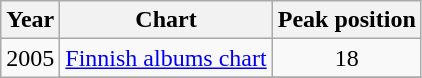<table class="wikitable">
<tr>
<th>Year</th>
<th>Chart</th>
<th>Peak position</th>
</tr>
<tr>
<td rowspan="7">2005</td>
<td><a href='#'>Finnish albums chart</a></td>
<td align="center">18</td>
</tr>
<tr>
</tr>
</table>
